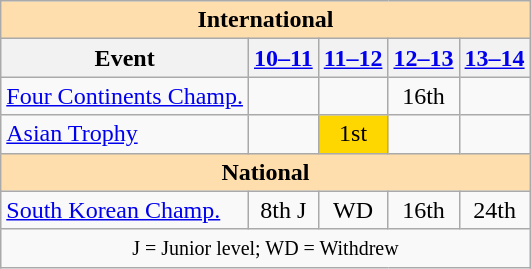<table class="wikitable" style="text-align:center">
<tr>
<th style="background-color: #ffdead; " colspan=5 align=center>International</th>
</tr>
<tr>
<th>Event</th>
<th><a href='#'>10–11</a></th>
<th><a href='#'>11–12</a></th>
<th><a href='#'>12–13</a></th>
<th><a href='#'>13–14</a></th>
</tr>
<tr>
<td align=left><a href='#'>Four Continents Champ.</a></td>
<td></td>
<td></td>
<td>16th</td>
<td></td>
</tr>
<tr>
<td align=left><a href='#'>Asian Trophy</a></td>
<td></td>
<td bgcolor=gold>1st</td>
<td></td>
<td></td>
</tr>
<tr>
<th style="background-color:#ffdead;" colspan=5 align=center>National</th>
</tr>
<tr>
<td align=left><a href='#'>South Korean Champ.</a></td>
<td>8th J</td>
<td>WD</td>
<td>16th</td>
<td>24th</td>
</tr>
<tr>
<td colspan=5 align=center><small> J = Junior level; WD = Withdrew </small></td>
</tr>
</table>
